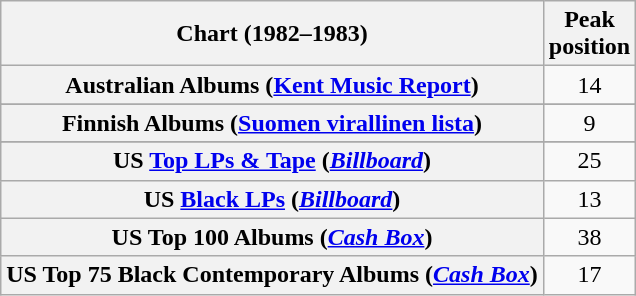<table class="wikitable sortable plainrowheaders" style="text-align:center">
<tr>
<th scope="col">Chart (1982–1983)</th>
<th scope="col">Peak<br>position</th>
</tr>
<tr>
<th scope="row">Australian Albums (<a href='#'>Kent Music Report</a>)</th>
<td>14</td>
</tr>
<tr>
</tr>
<tr>
</tr>
<tr>
<th scope="row">Finnish Albums (<a href='#'>Suomen virallinen lista</a>)</th>
<td>9</td>
</tr>
<tr>
</tr>
<tr>
</tr>
<tr>
</tr>
<tr>
</tr>
<tr>
</tr>
<tr>
<th scope="row">US <a href='#'>Top LPs & Tape</a> (<em><a href='#'>Billboard</a></em>)</th>
<td>25</td>
</tr>
<tr>
<th scope="row">US <a href='#'>Black LPs</a> (<em><a href='#'>Billboard</a></em>)</th>
<td>13</td>
</tr>
<tr>
<th scope="row">US Top 100 Albums (<em><a href='#'>Cash Box</a></em>)</th>
<td>38</td>
</tr>
<tr>
<th scope="row">US Top 75 Black Contemporary Albums (<em><a href='#'>Cash Box</a></em>)</th>
<td>17</td>
</tr>
</table>
